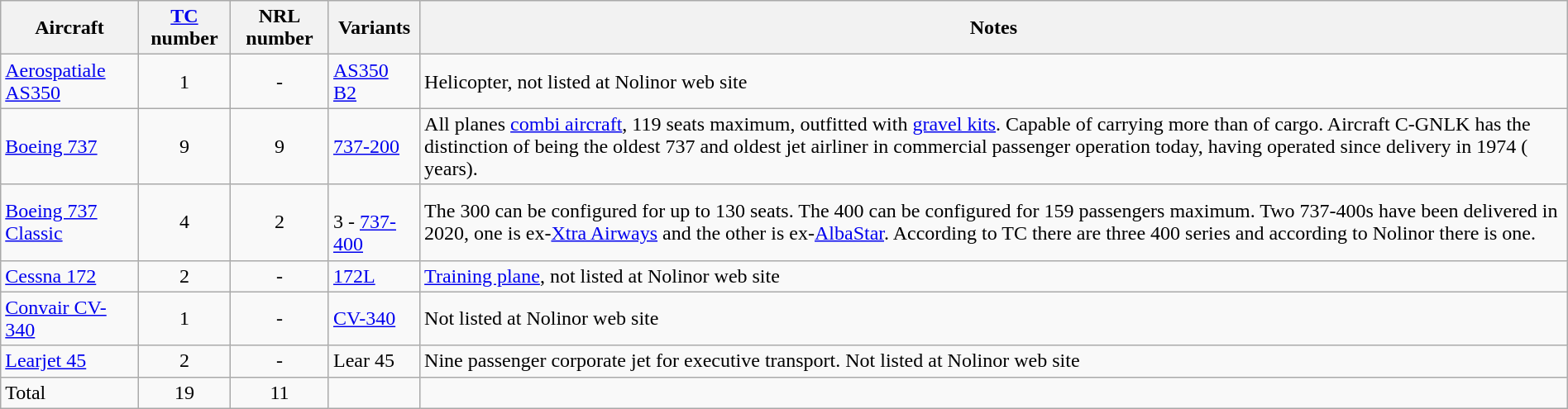<table class="wikitable" style="margin:1em auto; border-collapse:collapse">
<tr>
<th>Aircraft</th>
<th><a href='#'>TC</a> number</th>
<th>NRL number</th>
<th>Variants</th>
<th>Notes</th>
</tr>
<tr>
<td><a href='#'>Aerospatiale AS350</a></td>
<td align=center>1</td>
<td align=center>-</td>
<td><a href='#'>AS350 B2</a></td>
<td>Helicopter, not listed at Nolinor web site</td>
</tr>
<tr>
<td><a href='#'>Boeing 737</a></td>
<td align=center>9</td>
<td align=center>9</td>
<td><a href='#'>737-200</a></td>
<td>All planes <a href='#'>combi aircraft</a>, 119 seats maximum, outfitted with <a href='#'>gravel kits</a>. Capable of carrying more than  of cargo. Aircraft C-GNLK has the distinction of being the oldest 737 and oldest jet airliner in commercial passenger operation today, having operated since delivery in 1974 ( years).</td>
</tr>
<tr>
<td><a href='#'>Boeing 737 Classic</a></td>
<td align=center>4</td>
<td align=center>2</td>
<td><br>3 - <a href='#'>737-400</a></td>
<td>The 300 can be configured for up to 130 seats. The 400 can be configured for 159 passengers maximum. Two 737-400s have been delivered in 2020, one is ex-<a href='#'>Xtra Airways</a> and the other is ex-<a href='#'>AlbaStar</a>. According to TC there are three 400 series and according to Nolinor there is one.</td>
</tr>
<tr>
<td><a href='#'>Cessna 172</a></td>
<td align=center>2</td>
<td align=center>-</td>
<td><a href='#'>172L</a></td>
<td><a href='#'>Training plane</a>, not listed at Nolinor web site</td>
</tr>
<tr>
<td><a href='#'>Convair CV-340</a></td>
<td align=center>1</td>
<td align=center>-</td>
<td><a href='#'>CV-340</a></td>
<td>Not listed at Nolinor web site</td>
</tr>
<tr>
<td><a href='#'>Learjet 45</a></td>
<td align=center>2</td>
<td align=center>-</td>
<td>Lear 45</td>
<td>Nine passenger corporate jet for executive transport. Not listed at Nolinor web site</td>
</tr>
<tr>
<td>Total</td>
<td align=center>19</td>
<td align=center>11</td>
<td></td>
</tr>
</table>
